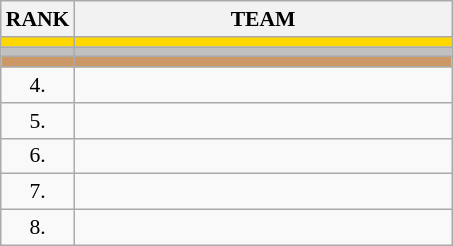<table class="wikitable" style="border-collapse: collapse; font-size: 90%;">
<tr>
<th>RANK</th>
<th align="left" style="width: 17em">TEAM</th>
</tr>
<tr bgcolor=gold>
<td align="center"></td>
<td></td>
</tr>
<tr bgcolor=silver>
<td align="center"></td>
<td></td>
</tr>
<tr bgcolor=cc9966>
<td align="center"></td>
<td></td>
</tr>
<tr>
<td align="center">4.</td>
<td></td>
</tr>
<tr>
<td align="center">5.</td>
<td></td>
</tr>
<tr>
<td align="center">6.</td>
<td></td>
</tr>
<tr>
<td align="center">7.</td>
<td></td>
</tr>
<tr>
<td align="center">8.</td>
<td></td>
</tr>
</table>
